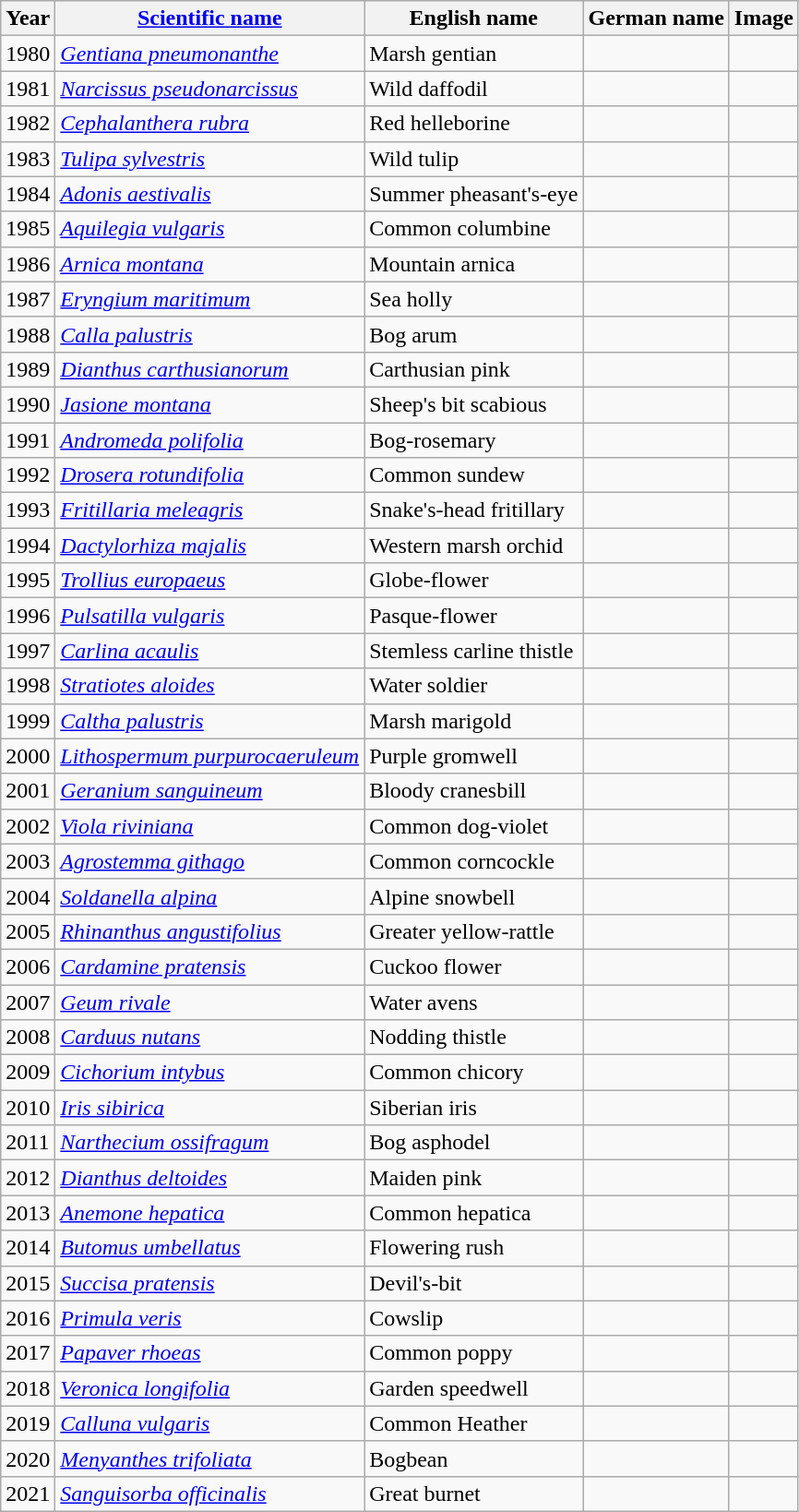<table class="wikitable sortable">
<tr>
<th>Year</th>
<th><a href='#'>Scientific name</a></th>
<th>English name</th>
<th>German name</th>
<th>Image</th>
</tr>
<tr>
<td>1980</td>
<td><em><a href='#'>Gentiana pneumonanthe</a></em></td>
<td>Marsh gentian</td>
<td></td>
<td></td>
</tr>
<tr>
<td>1981</td>
<td><em><a href='#'>Narcissus pseudonarcissus</a></em></td>
<td>Wild daffodil</td>
<td></td>
<td></td>
</tr>
<tr>
<td>1982</td>
<td><em><a href='#'>Cephalanthera rubra</a></em></td>
<td>Red helleborine</td>
<td></td>
<td></td>
</tr>
<tr>
<td>1983</td>
<td><em><a href='#'>Tulipa sylvestris</a></em></td>
<td>Wild tulip</td>
<td></td>
<td></td>
</tr>
<tr>
<td>1984</td>
<td><em><a href='#'>Adonis aestivalis</a></em></td>
<td>Summer pheasant's-eye</td>
<td></td>
<td></td>
</tr>
<tr>
<td>1985</td>
<td><em><a href='#'>Aquilegia vulgaris</a></em></td>
<td>Common columbine</td>
<td></td>
<td></td>
</tr>
<tr>
<td>1986</td>
<td><em><a href='#'>Arnica montana</a></em></td>
<td>Mountain arnica</td>
<td></td>
<td></td>
</tr>
<tr>
<td>1987</td>
<td><em><a href='#'>Eryngium maritimum</a></em></td>
<td>Sea holly</td>
<td></td>
<td></td>
</tr>
<tr>
<td>1988</td>
<td><em><a href='#'>Calla palustris</a></em></td>
<td>Bog arum</td>
<td></td>
<td></td>
</tr>
<tr>
<td>1989</td>
<td><em><a href='#'>Dianthus carthusianorum</a></em></td>
<td>Carthusian pink</td>
<td></td>
<td></td>
</tr>
<tr>
<td>1990</td>
<td><em><a href='#'>Jasione montana</a></em></td>
<td>Sheep's bit scabious</td>
<td></td>
<td></td>
</tr>
<tr>
<td>1991</td>
<td><em><a href='#'>Andromeda polifolia</a></em></td>
<td>Bog-rosemary</td>
<td></td>
<td></td>
</tr>
<tr>
<td>1992</td>
<td><em><a href='#'>Drosera rotundifolia</a></em></td>
<td>Common sundew</td>
<td></td>
<td></td>
</tr>
<tr>
<td>1993</td>
<td><em><a href='#'>Fritillaria meleagris</a></em></td>
<td>Snake's-head fritillary</td>
<td></td>
<td></td>
</tr>
<tr>
<td>1994</td>
<td><em><a href='#'>Dactylorhiza majalis</a></em></td>
<td>Western marsh orchid</td>
<td></td>
<td></td>
</tr>
<tr>
<td>1995</td>
<td><em><a href='#'>Trollius europaeus</a></em></td>
<td>Globe-flower</td>
<td></td>
<td></td>
</tr>
<tr>
<td>1996</td>
<td><em><a href='#'>Pulsatilla vulgaris</a></em></td>
<td>Pasque-flower</td>
<td></td>
<td></td>
</tr>
<tr>
<td>1997</td>
<td><em><a href='#'>Carlina acaulis</a></em></td>
<td>Stemless carline thistle</td>
<td></td>
<td></td>
</tr>
<tr>
<td>1998</td>
<td><em><a href='#'>Stratiotes aloides</a></em></td>
<td>Water soldier</td>
<td></td>
<td></td>
</tr>
<tr>
<td>1999</td>
<td><em><a href='#'>Caltha palustris</a></em></td>
<td>Marsh marigold</td>
<td></td>
<td></td>
</tr>
<tr>
<td>2000</td>
<td><em><a href='#'>Lithospermum purpurocaeruleum</a></em></td>
<td>Purple gromwell</td>
<td></td>
<td></td>
</tr>
<tr>
<td>2001</td>
<td><em><a href='#'>Geranium sanguineum</a></em></td>
<td>Bloody cranesbill</td>
<td></td>
<td></td>
</tr>
<tr>
<td>2002</td>
<td><em><a href='#'>Viola riviniana</a></em></td>
<td>Common dog-violet</td>
<td></td>
<td></td>
</tr>
<tr>
<td>2003</td>
<td><em><a href='#'>Agrostemma githago</a></em></td>
<td>Common corncockle</td>
<td></td>
<td></td>
</tr>
<tr>
<td>2004</td>
<td><em><a href='#'>Soldanella alpina</a></em></td>
<td>Alpine snowbell</td>
<td></td>
<td></td>
</tr>
<tr>
<td>2005</td>
<td><em><a href='#'>Rhinanthus angustifolius</a></em></td>
<td>Greater yellow-rattle</td>
<td></td>
<td></td>
</tr>
<tr>
<td>2006</td>
<td><em><a href='#'>Cardamine pratensis</a></em></td>
<td>Cuckoo flower</td>
<td></td>
<td></td>
</tr>
<tr>
<td>2007</td>
<td><em><a href='#'>Geum rivale</a></em></td>
<td>Water avens</td>
<td></td>
<td></td>
</tr>
<tr>
<td>2008</td>
<td><em><a href='#'>Carduus nutans</a></em></td>
<td>Nodding thistle</td>
<td></td>
<td></td>
</tr>
<tr>
<td>2009</td>
<td><em><a href='#'>Cichorium intybus</a></em></td>
<td>Common chicory</td>
<td></td>
<td></td>
</tr>
<tr>
<td>2010</td>
<td><em><a href='#'>Iris sibirica</a></em></td>
<td>Siberian iris</td>
<td></td>
<td></td>
</tr>
<tr>
<td>2011</td>
<td><em><a href='#'>Narthecium ossifragum</a></em></td>
<td>Bog asphodel</td>
<td></td>
<td></td>
</tr>
<tr>
<td>2012</td>
<td><em><a href='#'>Dianthus deltoides</a></em></td>
<td>Maiden pink</td>
<td></td>
<td></td>
</tr>
<tr>
<td>2013</td>
<td><em><a href='#'>Anemone hepatica</a></em></td>
<td>Common hepatica</td>
<td></td>
<td></td>
</tr>
<tr>
<td>2014</td>
<td><em><a href='#'>Butomus umbellatus</a></em></td>
<td>Flowering rush</td>
<td></td>
<td></td>
</tr>
<tr>
<td>2015</td>
<td><em><a href='#'>Succisa pratensis</a></em></td>
<td>Devil's-bit</td>
<td></td>
<td></td>
</tr>
<tr>
<td>2016</td>
<td><em><a href='#'>Primula veris</a></em></td>
<td>Cowslip</td>
<td></td>
<td></td>
</tr>
<tr>
<td>2017</td>
<td><em><a href='#'>Papaver rhoeas</a></em></td>
<td>Common poppy</td>
<td></td>
<td></td>
</tr>
<tr>
<td>2018</td>
<td><em><a href='#'>Veronica longifolia</a></em></td>
<td>Garden speedwell</td>
<td></td>
<td></td>
</tr>
<tr>
<td>2019</td>
<td><em><a href='#'>Calluna vulgaris</a></em></td>
<td>Common Heather</td>
<td></td>
<td></td>
</tr>
<tr>
<td>2020</td>
<td><em><a href='#'>Menyanthes trifoliata</a></em></td>
<td>Bogbean</td>
<td></td>
<td></td>
</tr>
<tr>
<td>2021</td>
<td><em><a href='#'>Sanguisorba officinalis</a></em></td>
<td>Great burnet</td>
<td></td>
<td></td>
</tr>
</table>
